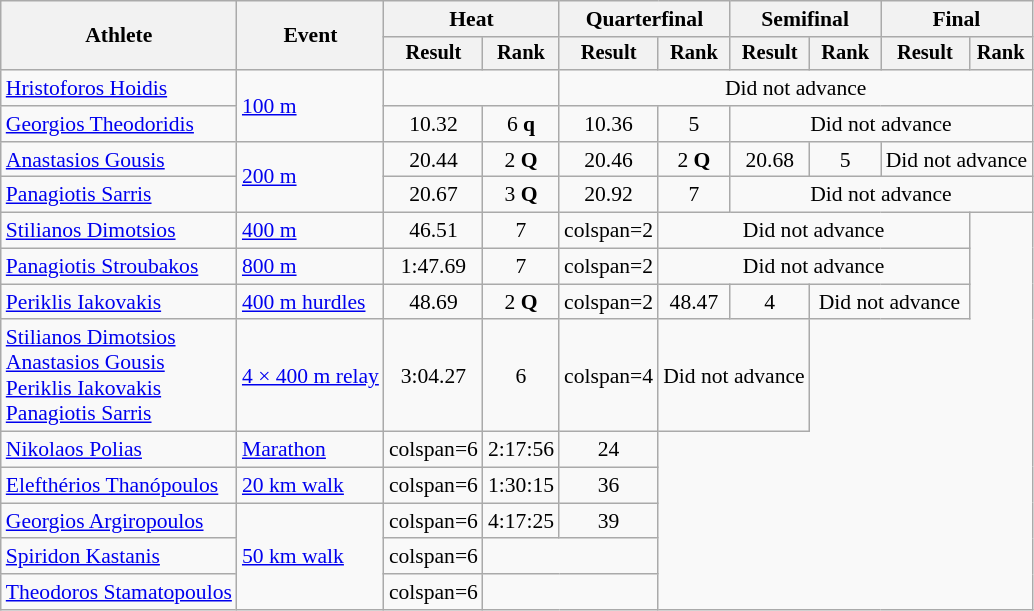<table class=wikitable style="font-size:90%">
<tr>
<th rowspan="2">Athlete</th>
<th rowspan="2">Event</th>
<th colspan="2">Heat</th>
<th colspan="2">Quarterfinal</th>
<th colspan="2">Semifinal</th>
<th colspan="2">Final</th>
</tr>
<tr style="font-size:95%">
<th>Result</th>
<th>Rank</th>
<th>Result</th>
<th>Rank</th>
<th>Result</th>
<th>Rank</th>
<th>Result</th>
<th>Rank</th>
</tr>
<tr align=center>
<td align=left><a href='#'>Hristoforos Hoidis</a></td>
<td align=left rowspan=2><a href='#'>100 m</a></td>
<td colspan=2></td>
<td colspan=6>Did not advance</td>
</tr>
<tr align=center>
<td align=left><a href='#'>Georgios Theodoridis</a></td>
<td>10.32</td>
<td>6 <strong>q</strong></td>
<td>10.36</td>
<td>5</td>
<td colspan=4>Did not advance</td>
</tr>
<tr align=center>
<td align=left><a href='#'>Anastasios Gousis</a></td>
<td align=left rowspan=2><a href='#'>200 m</a></td>
<td>20.44</td>
<td>2 <strong>Q</strong></td>
<td>20.46</td>
<td>2 <strong>Q</strong></td>
<td>20.68</td>
<td>5</td>
<td colspan=2>Did not advance</td>
</tr>
<tr align=center>
<td align=left><a href='#'>Panagiotis Sarris</a></td>
<td>20.67</td>
<td>3 <strong>Q</strong></td>
<td>20.92</td>
<td>7</td>
<td colspan=4>Did not advance</td>
</tr>
<tr align=center>
<td align=left><a href='#'>Stilianos Dimotsios</a></td>
<td align=left><a href='#'>400 m</a></td>
<td>46.51</td>
<td>7</td>
<td>colspan=2 </td>
<td colspan=4>Did not advance</td>
</tr>
<tr align=center>
<td align=left><a href='#'>Panagiotis Stroubakos</a></td>
<td align=left><a href='#'>800 m</a></td>
<td>1:47.69</td>
<td>7</td>
<td>colspan=2 </td>
<td colspan=4>Did not advance</td>
</tr>
<tr align=center>
<td align=left><a href='#'>Periklis Iakovakis</a></td>
<td align=left><a href='#'>400 m hurdles</a></td>
<td>48.69</td>
<td>2 <strong>Q</strong></td>
<td>colspan=2 </td>
<td>48.47</td>
<td>4</td>
<td colspan=2>Did not advance</td>
</tr>
<tr align=center>
<td align=left><a href='#'>Stilianos Dimotsios</a><br><a href='#'>Anastasios Gousis</a><br><a href='#'>Periklis Iakovakis</a><br><a href='#'>Panagiotis Sarris</a></td>
<td align=left><a href='#'>4 × 400 m relay</a></td>
<td>3:04.27</td>
<td>6</td>
<td>colspan=4 </td>
<td colspan=2>Did not advance</td>
</tr>
<tr align=center>
<td align=left><a href='#'>Nikolaos Polias</a></td>
<td align=left><a href='#'>Marathon</a></td>
<td>colspan=6 </td>
<td>2:17:56</td>
<td>24</td>
</tr>
<tr align=center>
<td align=left><a href='#'>Elefthérios Thanópoulos</a></td>
<td align=left><a href='#'>20 km walk</a></td>
<td>colspan=6 </td>
<td>1:30:15</td>
<td>36</td>
</tr>
<tr align=center>
<td align=left><a href='#'>Georgios Argiropoulos</a></td>
<td align=left rowspan="3"><a href='#'>50 km walk</a></td>
<td>colspan=6 </td>
<td>4:17:25</td>
<td>39</td>
</tr>
<tr align=center>
<td align=left><a href='#'>Spiridon Kastanis</a></td>
<td>colspan=6 </td>
<td colspan=2></td>
</tr>
<tr align=center>
<td align=left><a href='#'>Theodoros Stamatopoulos</a></td>
<td>colspan=6 </td>
<td colspan=2></td>
</tr>
</table>
